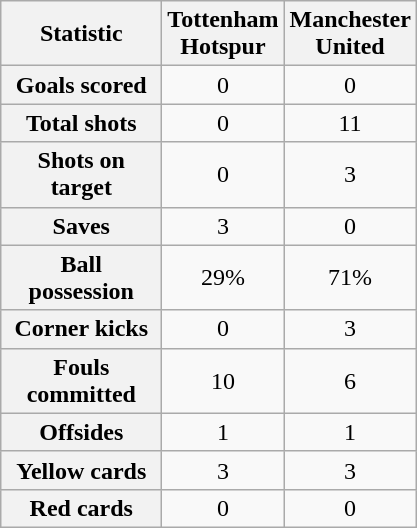<table class="wikitable plainrowheaders" style="text-align:center">
<tr>
<th scope="col" style="width:100px">Statistic</th>
<th scope="col" style="width:70px">Tottenham Hotspur</th>
<th scope="col" style="width:70px">Manchester United</th>
</tr>
<tr>
<th scope=row>Goals scored</th>
<td>0</td>
<td>0</td>
</tr>
<tr>
<th scope=row>Total shots</th>
<td>0</td>
<td>11</td>
</tr>
<tr>
<th scope=row>Shots on target</th>
<td>0</td>
<td>3</td>
</tr>
<tr>
<th scope=row>Saves</th>
<td>3</td>
<td>0</td>
</tr>
<tr>
<th scope=row>Ball possession</th>
<td>29%</td>
<td>71%</td>
</tr>
<tr>
<th scope=row>Corner kicks</th>
<td>0</td>
<td>3</td>
</tr>
<tr>
<th scope=row>Fouls committed</th>
<td>10</td>
<td>6</td>
</tr>
<tr>
<th scope=row>Offsides</th>
<td>1</td>
<td>1</td>
</tr>
<tr>
<th scope=row>Yellow cards</th>
<td>3</td>
<td>3</td>
</tr>
<tr>
<th scope=row>Red cards</th>
<td>0</td>
<td>0</td>
</tr>
</table>
